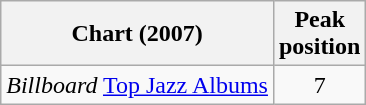<table class="wikitable">
<tr>
<th>Chart (2007)</th>
<th>Peak<br>position</th>
</tr>
<tr>
<td><em>Billboard</em> <a href='#'>Top Jazz Albums</a></td>
<td style="text-align:center">7</td>
</tr>
</table>
